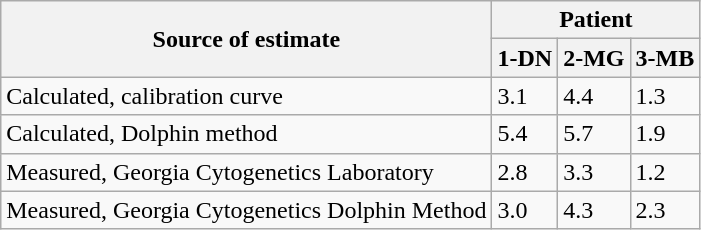<table class="wikitable">
<tr>
<th rowspan=2>Source of estimate</th>
<th colspan=3>Patient</th>
</tr>
<tr>
<th>1-DN</th>
<th>2-MG</th>
<th>3-MB</th>
</tr>
<tr>
<td>Calculated, calibration curve</td>
<td>3.1</td>
<td>4.4</td>
<td>1.3</td>
</tr>
<tr>
<td>Calculated, Dolphin method</td>
<td>5.4</td>
<td>5.7</td>
<td>1.9</td>
</tr>
<tr>
<td>Measured, Georgia Cytogenetics Laboratory</td>
<td>2.8</td>
<td>3.3</td>
<td>1.2</td>
</tr>
<tr>
<td>Measured, Georgia Cytogenetics Dolphin Method</td>
<td>3.0</td>
<td>4.3</td>
<td>2.3</td>
</tr>
</table>
